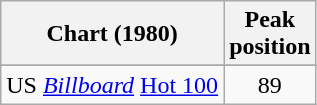<table class="wikitable sortable">
<tr>
<th>Chart (1980)</th>
<th>Peak<br>position</th>
</tr>
<tr>
</tr>
<tr>
<td>US <em><a href='#'>Billboard</a></em> <a href='#'>Hot 100</a></td>
<td style="text-align:center;">89</td>
</tr>
</table>
